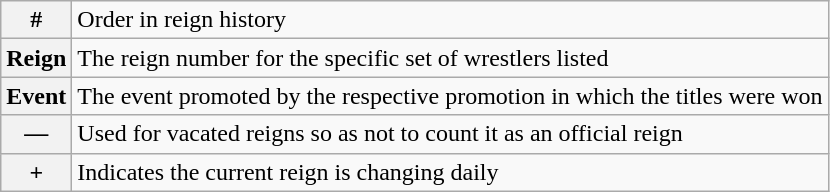<table class="wikitable">
<tr>
<th><strong>#</strong></th>
<td>Order in reign history</td>
</tr>
<tr>
<th><strong>Reign</strong></th>
<td>The reign number for the specific set of wrestlers listed</td>
</tr>
<tr>
<th><strong>Event</strong></th>
<td>The event promoted by the respective promotion in which the titles were won</td>
</tr>
<tr>
<th>—</th>
<td>Used for vacated reigns so as not to count it as an official reign</td>
</tr>
<tr>
<th><strong>+</strong></th>
<td>Indicates the current reign is changing daily</td>
</tr>
</table>
